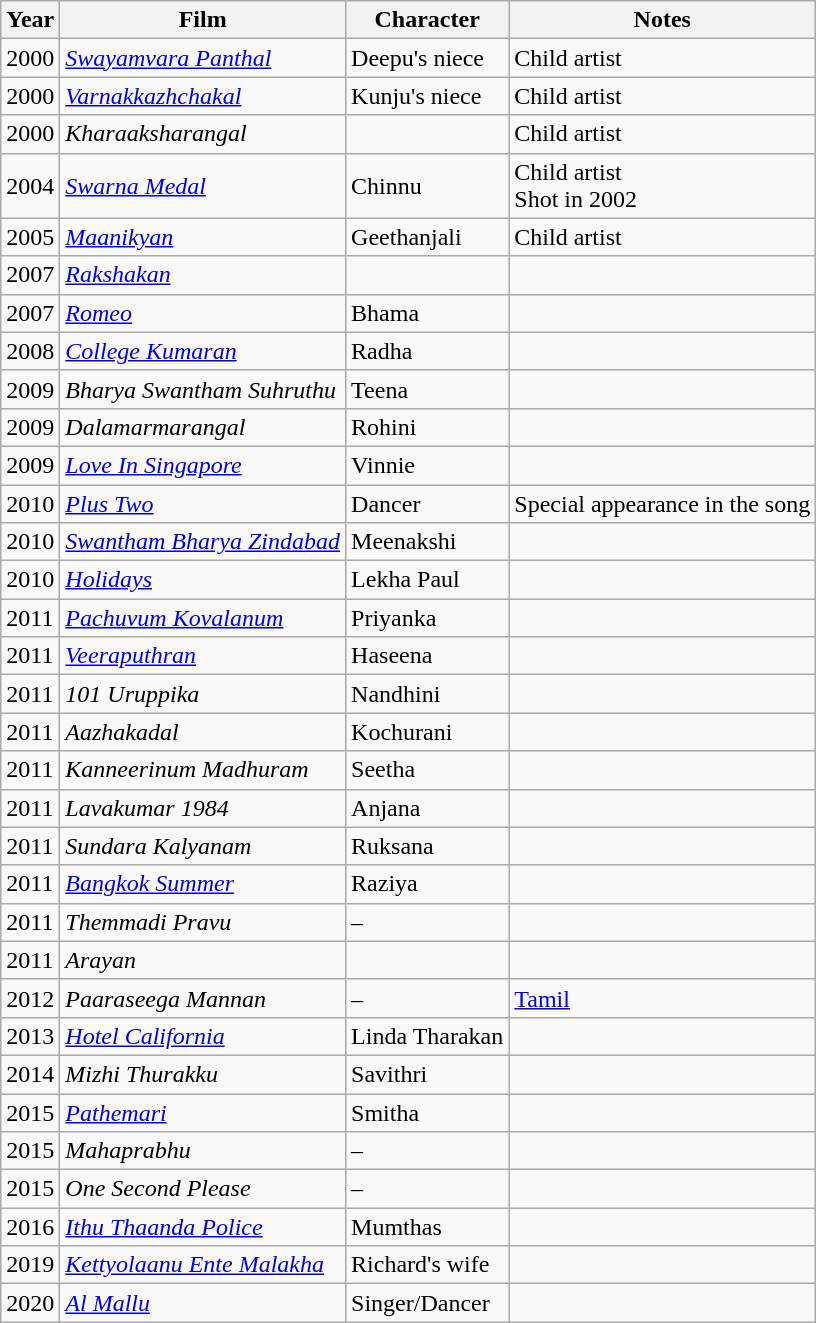<table class="wikitable sortable">
<tr>
<th scope="col">Year</th>
<th scope="col">Film</th>
<th scope="col">Character</th>
<th class="unsortable" scope="col">Notes</th>
</tr>
<tr>
<td>2000</td>
<td><em><a href='#'>Swayamvara Panthal</a></em></td>
<td>Deepu's niece</td>
<td>Child artist</td>
</tr>
<tr>
<td>2000</td>
<td><em><a href='#'>Varnakkazhchakal</a></em></td>
<td>Kunju's niece</td>
<td>Child artist</td>
</tr>
<tr>
<td>2000</td>
<td><em>Kharaaksharangal</em></td>
<td></td>
<td>Child artist</td>
</tr>
<tr>
<td>2004</td>
<td><em><a href='#'>Swarna Medal</a></em></td>
<td>Chinnu</td>
<td>Child artist<br>Shot in 2002</td>
</tr>
<tr>
<td>2005</td>
<td><em><a href='#'>Maanikyan</a></em></td>
<td>Geethanjali</td>
<td>Child artist</td>
</tr>
<tr>
<td>2007</td>
<td><em><a href='#'>Rakshakan</a></em></td>
<td></td>
<td></td>
</tr>
<tr>
<td>2007</td>
<td><em><a href='#'>Romeo</a></em></td>
<td>Bhama</td>
<td></td>
</tr>
<tr>
<td>2008</td>
<td><em><a href='#'>College Kumaran</a></em></td>
<td>Radha</td>
<td></td>
</tr>
<tr>
<td>2009</td>
<td><em>Bharya Swantham Suhruthu</em></td>
<td>Teena</td>
<td></td>
</tr>
<tr>
<td>2009</td>
<td><em>Dalamarmarangal</em></td>
<td>Rohini</td>
<td></td>
</tr>
<tr>
<td>2009</td>
<td><em><a href='#'>Love In Singapore</a></em></td>
<td>Vinnie</td>
<td></td>
</tr>
<tr>
<td>2010</td>
<td><em><a href='#'>Plus Two</a></em></td>
<td>Dancer</td>
<td>Special appearance in the song</td>
</tr>
<tr>
<td>2010</td>
<td><em><a href='#'>Swantham Bharya Zindabad</a></em></td>
<td>Meenakshi</td>
<td></td>
</tr>
<tr>
<td>2010</td>
<td><em><a href='#'>Holidays</a></em></td>
<td>Lekha Paul</td>
<td></td>
</tr>
<tr>
<td>2011</td>
<td><em><a href='#'>Pachuvum Kovalanum</a></em></td>
<td>Priyanka</td>
<td></td>
</tr>
<tr>
<td>2011</td>
<td><em><a href='#'>Veeraputhran</a></em></td>
<td>Haseena</td>
<td></td>
</tr>
<tr>
<td>2011</td>
<td><em>101 Uruppika</em></td>
<td>Nandhini</td>
<td></td>
</tr>
<tr>
<td>2011</td>
<td><em>Aazhakadal</em></td>
<td>Kochurani</td>
<td></td>
</tr>
<tr>
<td>2011</td>
<td><em>Kanneerinum Madhuram</em></td>
<td>Seetha</td>
<td></td>
</tr>
<tr>
<td>2011</td>
<td><em>Lavakumar 1984</em></td>
<td>Anjana</td>
<td></td>
</tr>
<tr>
<td>2011</td>
<td><em>Sundara Kalyanam</em></td>
<td>Ruksana</td>
<td></td>
</tr>
<tr>
<td>2011</td>
<td><em><a href='#'>Bangkok Summer</a></em></td>
<td>Raziya</td>
<td></td>
</tr>
<tr>
<td>2011</td>
<td><em>Themmadi Pravu</em></td>
<td>–</td>
<td></td>
</tr>
<tr>
<td>2011</td>
<td><em>Arayan</em></td>
<td></td>
<td></td>
</tr>
<tr>
<td>2012</td>
<td><em>Paaraseega Mannan</em></td>
<td>–</td>
<td><a href='#'>Tamil</a></td>
</tr>
<tr>
<td>2013</td>
<td><em><a href='#'>Hotel California</a></em></td>
<td>Linda Tharakan</td>
<td></td>
</tr>
<tr>
<td>2014</td>
<td><em>Mizhi Thurakku</em></td>
<td>Savithri</td>
<td></td>
</tr>
<tr>
<td>2015</td>
<td><em><a href='#'>Pathemari</a></em></td>
<td>Smitha</td>
<td></td>
</tr>
<tr>
<td>2015</td>
<td><em>Mahaprabhu</em></td>
<td>–</td>
<td></td>
</tr>
<tr>
<td>2015</td>
<td><em>One Second Please</em></td>
<td>–</td>
<td></td>
</tr>
<tr>
<td>2016</td>
<td><em><a href='#'>Ithu Thaanda Police</a></em></td>
<td>Mumthas</td>
<td></td>
</tr>
<tr>
<td>2019</td>
<td><em><a href='#'>Kettyolaanu Ente Malakha</a></em></td>
<td>Richard's wife</td>
<td></td>
</tr>
<tr>
<td>2020</td>
<td><em><a href='#'>Al Mallu</a></em></td>
<td>Singer/Dancer</td>
<td></td>
</tr>
</table>
